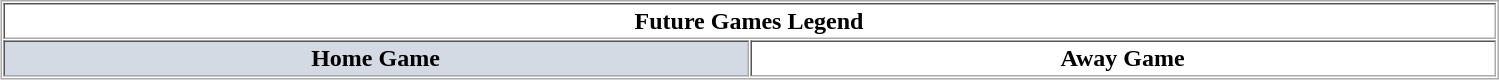<table align="center" border="1" cellpadding="2" cellspacing="1" style="border:1px solid #aaa">
<tr>
<th colspan="2">Future Games Legend</th>
</tr>
<tr>
<th bgcolor="#d4dae4" width="491px">Home Game</th>
<th bgcolor="#FFFFFF" width="491px">Away Game</th>
</tr>
</table>
